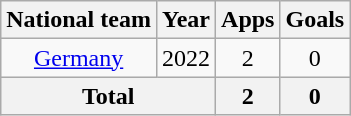<table class=wikitable style=text-align:center>
<tr>
<th>National team</th>
<th>Year</th>
<th>Apps</th>
<th>Goals</th>
</tr>
<tr>
<td><a href='#'>Germany</a></td>
<td>2022</td>
<td>2</td>
<td>0</td>
</tr>
<tr>
<th colspan="2">Total</th>
<th>2</th>
<th>0</th>
</tr>
</table>
